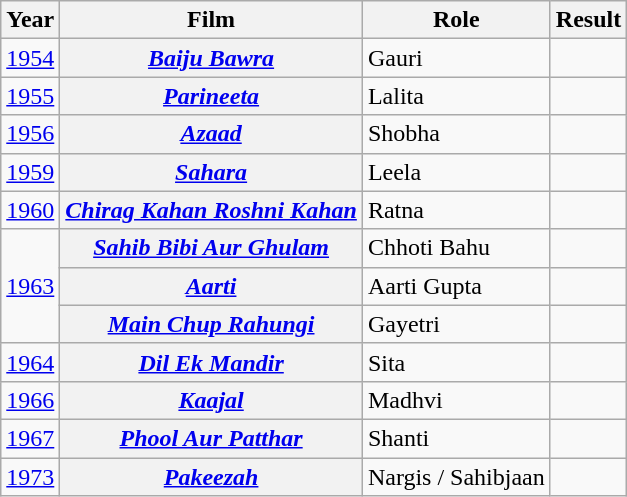<table class="wikitable sortable plainrowheaders">
<tr>
<th scope="col">Year</th>
<th scope="col">Film</th>
<th scope="col">Role</th>
<th scope="col">Result</th>
</tr>
<tr>
<td><a href='#'>1954</a></td>
<th scope="row"><a href='#'><em>Baiju Bawra</em></a></th>
<td>Gauri</td>
<td></td>
</tr>
<tr>
<td><a href='#'>1955</a></td>
<th scope="row"><a href='#'><em>Parineeta</em></a></th>
<td>Lalita</td>
<td></td>
</tr>
<tr>
<td><a href='#'>1956</a></td>
<th scope="row"><a href='#'><em>Azaad</em></a></th>
<td>Shobha</td>
<td></td>
</tr>
<tr>
<td><a href='#'>1959</a></td>
<th scope="row"><em><a href='#'>Sahara</a></em></th>
<td>Leela</td>
<td></td>
</tr>
<tr>
<td><a href='#'>1960</a></td>
<th scope="row"><em><a href='#'>Chirag Kahan Roshni Kahan</a></em></th>
<td>Ratna</td>
<td></td>
</tr>
<tr>
<td rowspan="3"><a href='#'>1963</a></td>
<th scope="row"><em><a href='#'>Sahib Bibi Aur Ghulam</a></em></th>
<td>Chhoti Bahu</td>
<td></td>
</tr>
<tr>
<th scope="row"><a href='#'><em>Aarti</em></a></th>
<td>Aarti Gupta</td>
<td></td>
</tr>
<tr>
<th scope="row"><em><a href='#'>Main Chup Rahungi</a></em></th>
<td>Gayetri</td>
<td></td>
</tr>
<tr>
<td><a href='#'>1964</a></td>
<th scope="row"><em><a href='#'>Dil Ek Mandir</a></em></th>
<td>Sita</td>
<td></td>
</tr>
<tr>
<td><a href='#'>1966</a></td>
<th scope="row"><em><a href='#'>Kaajal</a></em></th>
<td>Madhvi</td>
<td></td>
</tr>
<tr>
<td><a href='#'>1967</a></td>
<th scope="row"><em><a href='#'>Phool Aur Patthar</a></em></th>
<td>Shanti</td>
<td></td>
</tr>
<tr>
<td><a href='#'>1973</a></td>
<th scope="row"><em><a href='#'>Pakeezah</a></em></th>
<td>Nargis / Sahibjaan</td>
<td></td>
</tr>
</table>
